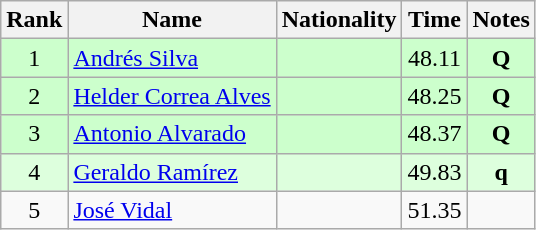<table class="wikitable sortable" style="text-align:center">
<tr>
<th>Rank</th>
<th>Name</th>
<th>Nationality</th>
<th>Time</th>
<th>Notes</th>
</tr>
<tr bgcolor=ccffcc>
<td align=center>1</td>
<td align=left><a href='#'>Andrés Silva</a></td>
<td align=left></td>
<td>48.11</td>
<td><strong>Q</strong></td>
</tr>
<tr bgcolor=ccffcc>
<td align=center>2</td>
<td align=left><a href='#'>Helder Correa Alves</a></td>
<td align=left></td>
<td>48.25</td>
<td><strong>Q</strong></td>
</tr>
<tr bgcolor=ccffcc>
<td align=center>3</td>
<td align=left><a href='#'>Antonio Alvarado</a></td>
<td align=left></td>
<td>48.37</td>
<td><strong>Q</strong></td>
</tr>
<tr bgcolor=ddffdd>
<td align=center>4</td>
<td align=left><a href='#'>Geraldo Ramírez</a></td>
<td align=left></td>
<td>49.83</td>
<td><strong>q</strong></td>
</tr>
<tr>
<td align=center>5</td>
<td align=left><a href='#'>José Vidal</a></td>
<td align=left></td>
<td>51.35</td>
<td></td>
</tr>
</table>
